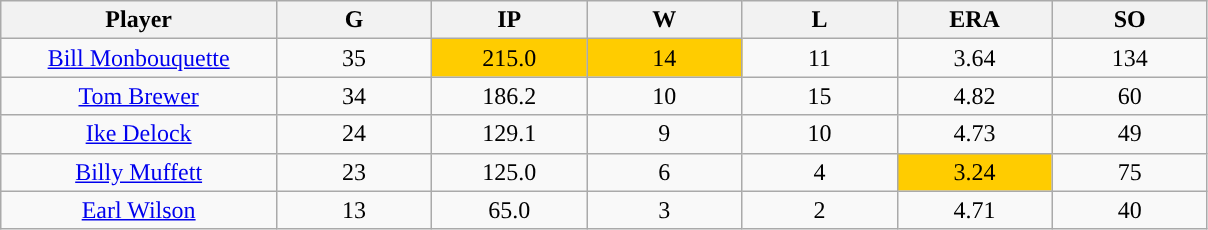<table class="wikitable sortable">
<tr>
<th bgcolor="#DDDDFF" width="16%">Player</th>
<th bgcolor="#DDDDFF" width="9%">G</th>
<th bgcolor="#DDDDFF" width="9%">IP</th>
<th bgcolor="#DDDDFF" width="9%">W</th>
<th bgcolor="#DDDDFF" width="9%">L</th>
<th bgcolor="#DDDDFF" width="9%">ERA</th>
<th bgcolor="#DDDDFF" width="9%">SO</th>
</tr>
<tr align="center">
<td><a href='#'>Bill Monbouquette</a></td>
<td>35</td>
<td style="background:#fc0;">215.0</td>
<td style="background:#fc0;">14</td>
<td>11</td>
<td>3.64</td>
<td>134</td>
</tr>
<tr align=center>
<td><a href='#'>Tom Brewer</a></td>
<td>34</td>
<td>186.2</td>
<td>10</td>
<td>15</td>
<td>4.82</td>
<td>60</td>
</tr>
<tr align=center>
<td><a href='#'>Ike Delock</a></td>
<td>24</td>
<td>129.1</td>
<td>9</td>
<td>10</td>
<td>4.73</td>
<td>49</td>
</tr>
<tr align=center>
<td><a href='#'>Billy Muffett</a></td>
<td>23</td>
<td>125.0</td>
<td>6</td>
<td>4</td>
<td style="background:#fc0;">3.24</td>
<td>75</td>
</tr>
<tr align=center>
<td><a href='#'>Earl Wilson</a></td>
<td>13</td>
<td>65.0</td>
<td>3</td>
<td>2</td>
<td>4.71</td>
<td>40</td>
</tr>
</table>
